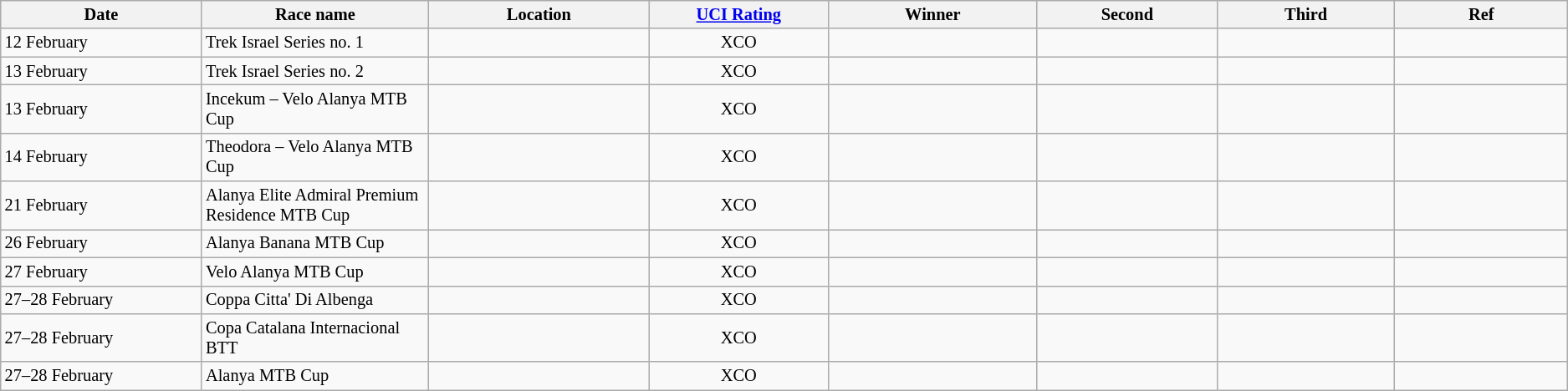<table class="wikitable sortable" style="font-size:85%;">
<tr>
<th style="width:190px;">Date</th>
<th style="width:210px;">Race name</th>
<th style="width:210px;">Location</th>
<th style="width:170px;"><a href='#'>UCI Rating</a></th>
<th width=200px>Winner</th>
<th style="width:170px;">Second</th>
<th style="width:170px;">Third</th>
<th style="width:170px;">Ref</th>
</tr>
<tr>
<td>12 February</td>
<td>Trek Israel Series no. 1</td>
<td></td>
<td align=center>XCO</td>
<td><br></td>
<td><br></td>
<td><br></td>
<td align=center></td>
</tr>
<tr>
<td>13 February</td>
<td>Trek Israel Series no. 2</td>
<td></td>
<td align=center>XCO</td>
<td><br></td>
<td><br></td>
<td><br></td>
<td align=center></td>
</tr>
<tr>
<td>13 February</td>
<td>Incekum – Velo Alanya MTB Cup</td>
<td></td>
<td align=center>XCO</td>
<td><br></td>
<td><br></td>
<td><br></td>
<td align=center></td>
</tr>
<tr>
<td>14 February</td>
<td>Theodora – Velo Alanya MTB Cup</td>
<td></td>
<td align=center>XCO</td>
<td><br></td>
<td><br></td>
<td><br></td>
<td align=center></td>
</tr>
<tr>
<td>21 February</td>
<td>Alanya Elite Admiral Premium Residence MTB Cup</td>
<td></td>
<td align=center>XCO</td>
<td><br></td>
<td><br></td>
<td><br></td>
<td align=center></td>
</tr>
<tr>
<td>26 February</td>
<td>Alanya Banana MTB Cup</td>
<td></td>
<td align=center>XCO</td>
<td><br></td>
<td><br></td>
<td><br></td>
<td align=center></td>
</tr>
<tr>
<td>27 February</td>
<td>Velo Alanya MTB Cup</td>
<td></td>
<td align=center>XCO</td>
<td><br></td>
<td><br></td>
<td><br></td>
<td align=center></td>
</tr>
<tr>
<td>27–28 February</td>
<td>Coppa Citta' Di Albenga</td>
<td></td>
<td align=center>XCO</td>
<td><br></td>
<td><br></td>
<td><br></td>
<td align=center></td>
</tr>
<tr>
<td>27–28 February</td>
<td>Copa Catalana Internacional BTT</td>
<td></td>
<td align=center>XCO</td>
<td><br></td>
<td><br></td>
<td><br></td>
<td align=center></td>
</tr>
<tr>
<td>27–28 February</td>
<td>Alanya MTB Cup</td>
<td></td>
<td align=center>XCO</td>
<td><br></td>
<td><br></td>
<td><br></td>
<td align=center></td>
</tr>
</table>
